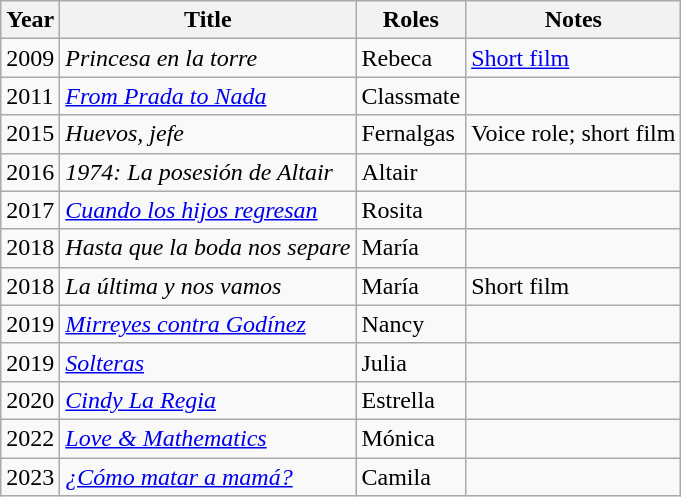<table class="wikitable sortable">
<tr>
<th>Year</th>
<th>Title</th>
<th>Roles</th>
<th>Notes</th>
</tr>
<tr>
<td>2009</td>
<td><em>Princesa en la torre</em></td>
<td>Rebeca</td>
<td><a href='#'>Short film</a></td>
</tr>
<tr>
<td>2011</td>
<td><em><a href='#'>From Prada to Nada</a></em></td>
<td>Classmate</td>
<td></td>
</tr>
<tr>
<td>2015</td>
<td><em>Huevos, jefe</em></td>
<td>Fernalgas</td>
<td>Voice role; short film</td>
</tr>
<tr>
<td>2016</td>
<td><em>1974: La posesión de Altair</em></td>
<td>Altair</td>
<td></td>
</tr>
<tr>
<td>2017</td>
<td><em><a href='#'>Cuando los hijos regresan</a></em></td>
<td>Rosita</td>
<td></td>
</tr>
<tr>
<td>2018</td>
<td><em>Hasta que la boda nos separe</em></td>
<td>María</td>
<td></td>
</tr>
<tr>
<td>2018</td>
<td><em>La última y nos vamos</em></td>
<td>María</td>
<td>Short film</td>
</tr>
<tr>
<td>2019</td>
<td><em><a href='#'>Mirreyes contra Godínez</a></em></td>
<td>Nancy</td>
<td></td>
</tr>
<tr>
<td>2019</td>
<td><em><a href='#'>Solteras</a></em></td>
<td>Julia</td>
<td></td>
</tr>
<tr>
<td>2020</td>
<td><em><a href='#'>Cindy La Regia</a></em></td>
<td>Estrella</td>
<td></td>
</tr>
<tr>
<td>2022</td>
<td><em><a href='#'>Love & Mathematics</a></em></td>
<td>Mónica</td>
<td></td>
</tr>
<tr>
<td>2023</td>
<td><em><a href='#'>¿Cómo matar a mamá?</a></em></td>
<td>Camila</td>
<td></td>
</tr>
</table>
